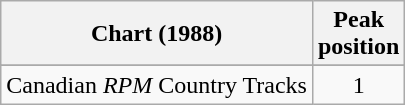<table class="wikitable sortable">
<tr>
<th align="left">Chart (1988)</th>
<th align="center">Peak<br>position</th>
</tr>
<tr>
</tr>
<tr>
<td align="left">Canadian <em>RPM</em> Country Tracks</td>
<td align="center">1</td>
</tr>
</table>
